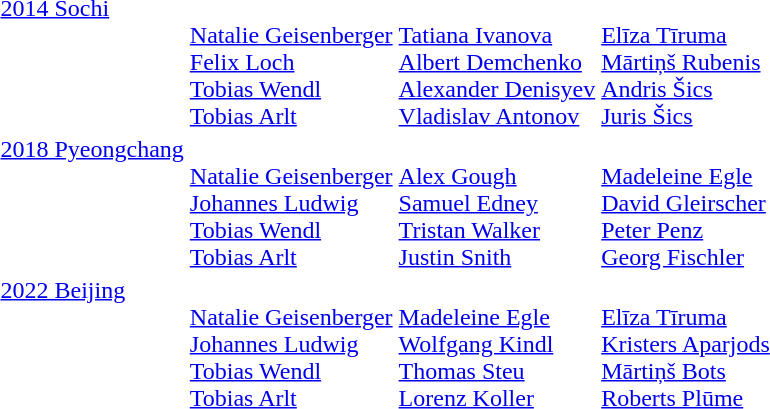<table>
<tr valign="top">
<td><a href='#'>2014 Sochi</a><br></td>
<td><br><a href='#'>Natalie Geisenberger</a><br><a href='#'>Felix Loch</a><br><a href='#'>Tobias Wendl</a><br><a href='#'>Tobias Arlt</a></td>
<td><br><a href='#'>Tatiana Ivanova</a><br><a href='#'>Albert Demchenko</a><br><a href='#'>Alexander Denisyev</a><br><a href='#'>Vladislav Antonov</a></td>
<td><br><a href='#'>Elīza Tīruma</a><br><a href='#'>Mārtiņš Rubenis</a><br><a href='#'>Andris Šics</a><br><a href='#'>Juris Šics</a></td>
</tr>
<tr valign="top">
<td><a href='#'>2018 Pyeongchang</a><br></td>
<td><br><a href='#'>Natalie Geisenberger</a><br><a href='#'>Johannes Ludwig</a><br><a href='#'>Tobias Wendl</a><br><a href='#'>Tobias Arlt</a></td>
<td><br><a href='#'>Alex Gough</a><br><a href='#'>Samuel Edney</a><br><a href='#'>Tristan Walker</a><br><a href='#'>Justin Snith</a></td>
<td><br><a href='#'>Madeleine Egle</a><br><a href='#'>David Gleirscher</a><br><a href='#'>Peter Penz</a><br><a href='#'>Georg Fischler</a></td>
</tr>
<tr valign="top">
<td><a href='#'>2022 Beijing</a> <br></td>
<td><br><a href='#'>Natalie Geisenberger</a><br><a href='#'>Johannes Ludwig</a><br><a href='#'>Tobias Wendl</a><br><a href='#'>Tobias Arlt</a></td>
<td><br><a href='#'>Madeleine Egle</a><br><a href='#'>Wolfgang Kindl</a><br><a href='#'>Thomas Steu</a><br><a href='#'>Lorenz Koller</a></td>
<td><br><a href='#'>Elīza Tīruma</a><br><a href='#'>Kristers Aparjods</a><br><a href='#'>Mārtiņš Bots</a><br><a href='#'>Roberts Plūme</a></td>
</tr>
<tr valign="top">
</tr>
<tr>
</tr>
</table>
